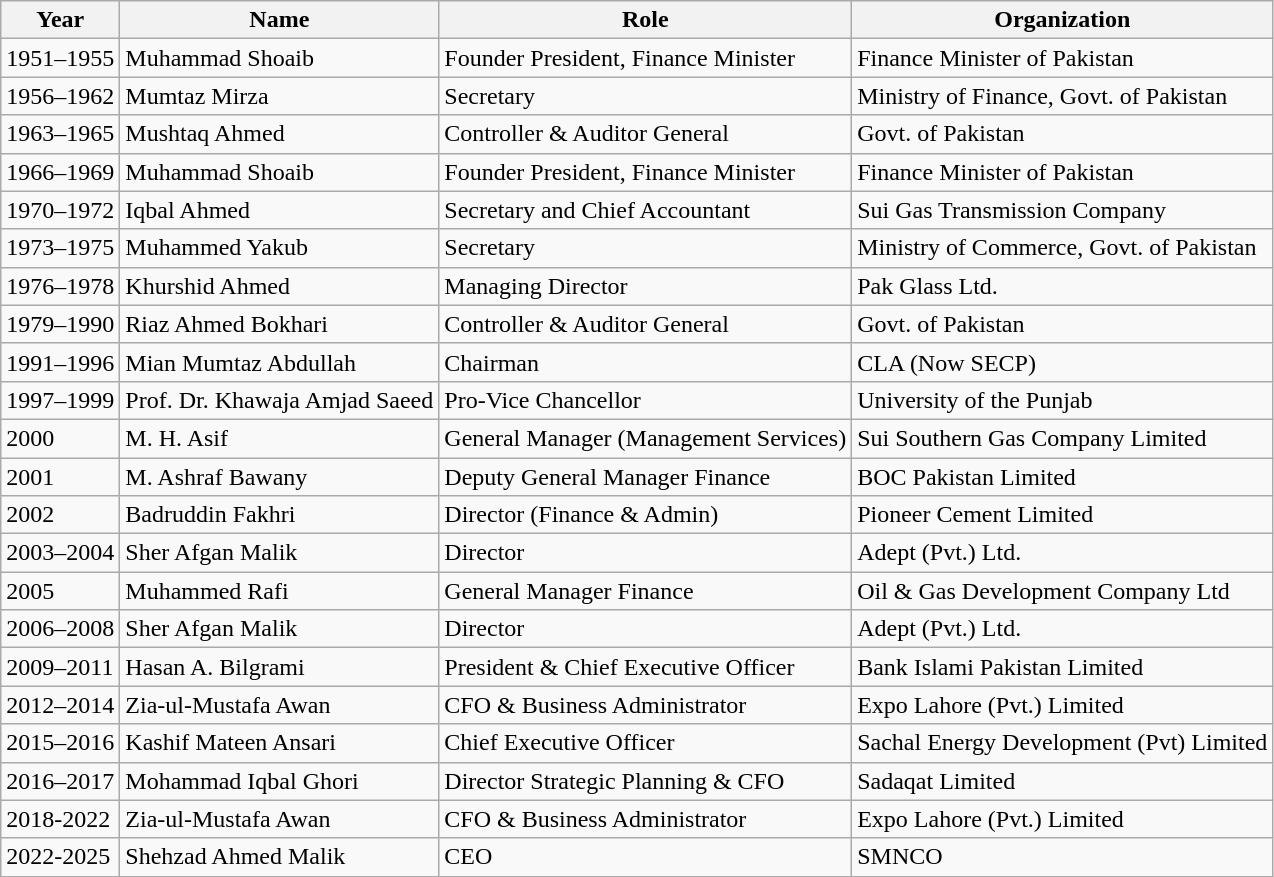<table class="wikitable">
<tr>
<th>Year</th>
<th>Name</th>
<th>Role</th>
<th>Organization</th>
</tr>
<tr>
<td>1951–1955</td>
<td>Muhammad Shoaib</td>
<td>Founder President, Finance Minister</td>
<td>Finance Minister of Pakistan</td>
</tr>
<tr>
<td>1956–1962</td>
<td>Mumtaz Mirza</td>
<td>Secretary</td>
<td>Ministry of Finance, Govt. of Pakistan</td>
</tr>
<tr>
<td>1963–1965</td>
<td>Mushtaq Ahmed</td>
<td>Controller & Auditor General</td>
<td>Govt. of Pakistan</td>
</tr>
<tr>
<td>1966–1969</td>
<td>Muhammad Shoaib</td>
<td>Founder President, Finance Minister</td>
<td>Finance Minister of Pakistan</td>
</tr>
<tr>
<td>1970–1972</td>
<td>Iqbal Ahmed</td>
<td>Secretary and Chief Accountant</td>
<td>Sui Gas Transmission Company</td>
</tr>
<tr>
<td>1973–1975</td>
<td>Muhammed Yakub</td>
<td>Secretary</td>
<td>Ministry of Commerce, Govt. of Pakistan</td>
</tr>
<tr>
<td>1976–1978</td>
<td>Khurshid Ahmed</td>
<td>Managing Director</td>
<td>Pak Glass Ltd.</td>
</tr>
<tr>
<td>1979–1990</td>
<td>Riaz Ahmed Bokhari</td>
<td>Controller & Auditor General</td>
<td>Govt. of Pakistan</td>
</tr>
<tr>
<td>1991–1996</td>
<td>Mian Mumtaz Abdullah</td>
<td>Chairman</td>
<td>CLA (Now SECP)</td>
</tr>
<tr>
<td>1997–1999</td>
<td>Prof. Dr. Khawaja Amjad Saeed</td>
<td>Pro-Vice Chancellor</td>
<td>University of the Punjab</td>
</tr>
<tr>
<td>2000</td>
<td>M. H. Asif</td>
<td>General Manager (Management Services)</td>
<td>Sui Southern Gas Company Limited</td>
</tr>
<tr>
<td>2001</td>
<td>M. Ashraf Bawany</td>
<td>Deputy General Manager Finance</td>
<td>BOC Pakistan Limited</td>
</tr>
<tr>
<td>2002</td>
<td>Badruddin Fakhri</td>
<td>Director (Finance & Admin)</td>
<td>Pioneer Cement Limited</td>
</tr>
<tr>
<td>2003–2004</td>
<td>Sher Afgan Malik</td>
<td>Director</td>
<td>Adept (Pvt.) Ltd.</td>
</tr>
<tr>
<td>2005</td>
<td>Muhammed Rafi</td>
<td>General Manager Finance</td>
<td>Oil & Gas Development Company Ltd</td>
</tr>
<tr>
<td>2006–2008</td>
<td>Sher Afgan Malik</td>
<td>Director</td>
<td>Adept (Pvt.) Ltd.</td>
</tr>
<tr>
<td>2009–2011</td>
<td>Hasan A. Bilgrami</td>
<td>President & Chief Executive Officer</td>
<td>Bank Islami Pakistan Limited</td>
</tr>
<tr>
<td>2012–2014</td>
<td>Zia-ul-Mustafa Awan</td>
<td>CFO & Business Administrator</td>
<td>Expo Lahore (Pvt.) Limited</td>
</tr>
<tr>
<td>2015–2016</td>
<td>Kashif Mateen Ansari</td>
<td>Chief Executive Officer</td>
<td>Sachal Energy Development (Pvt) Limited</td>
</tr>
<tr>
<td>2016–2017</td>
<td>Mohammad Iqbal Ghori</td>
<td>Director Strategic Planning & CFO</td>
<td>Sadaqat Limited</td>
</tr>
<tr>
<td>2018-2022</td>
<td>Zia-ul-Mustafa Awan</td>
<td>CFO & Business Administrator</td>
<td>Expo Lahore (Pvt.) Limited</td>
</tr>
<tr>
<td>2022-2025</td>
<td>Shehzad Ahmed Malik</td>
<td>CEO</td>
<td>SMNCO</td>
</tr>
</table>
